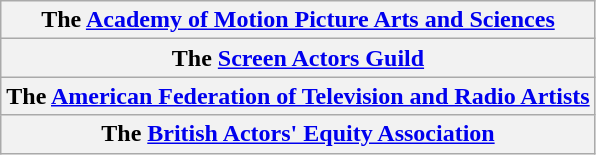<table class="wikitable">
<tr>
<th>The <a href='#'>Academy of Motion Picture Arts and Sciences</a></th>
</tr>
<tr>
<th>The <a href='#'>Screen Actors Guild</a></th>
</tr>
<tr>
<th>The <a href='#'>American Federation of Television and Radio Artists</a></th>
</tr>
<tr>
<th>The <a href='#'>British Actors' Equity Association</a></th>
</tr>
</table>
